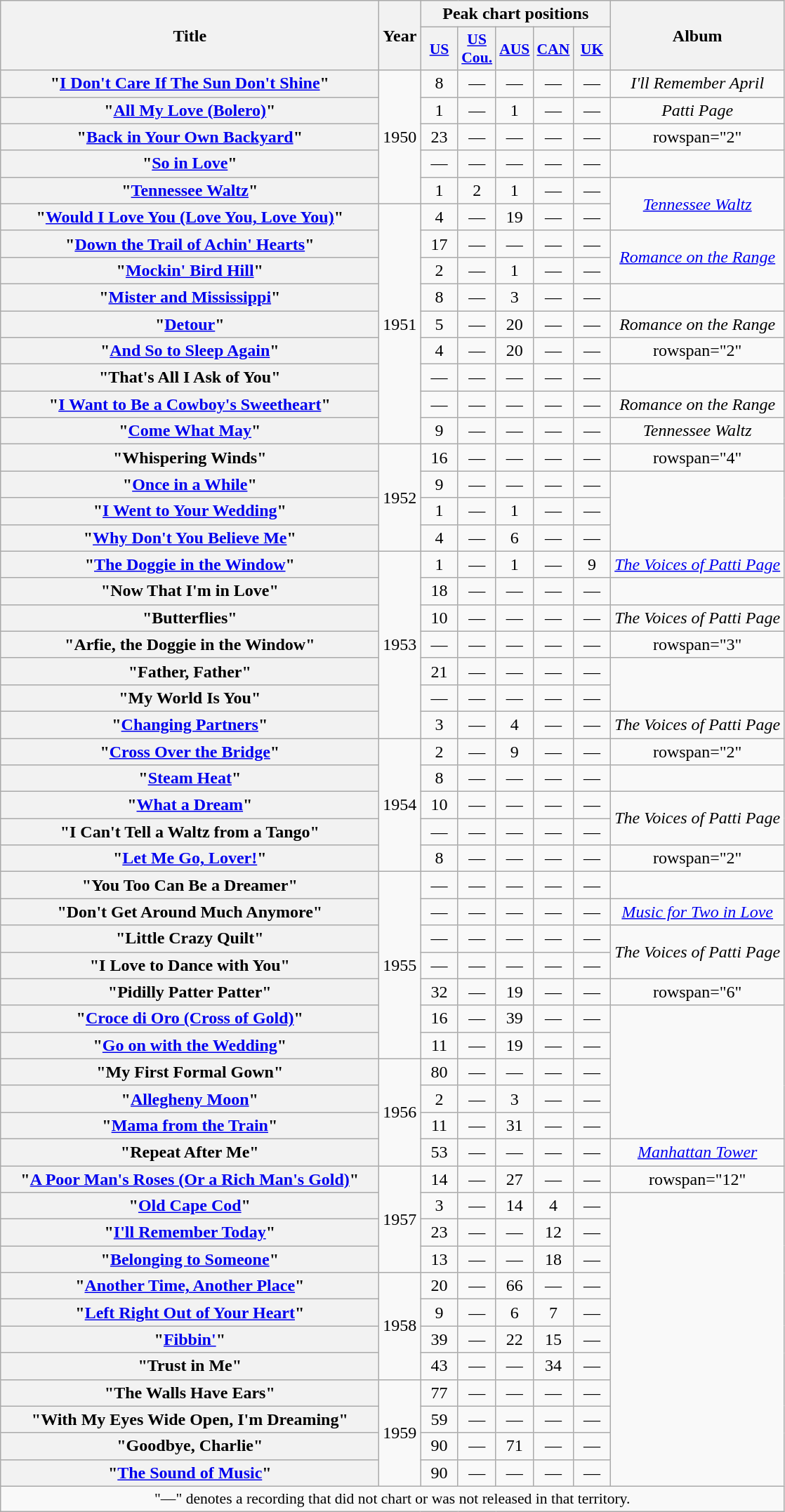<table class="wikitable plainrowheaders" style="text-align:center;" border="1">
<tr>
<th scope="col" rowspan="2" style="width:22em;">Title</th>
<th scope="col" rowspan="2">Year</th>
<th scope="col" colspan="5">Peak chart positions</th>
<th scope="col" rowspan="2">Album</th>
</tr>
<tr>
<th scope="col" style="width:2em;font-size:90%;"><a href='#'>US</a><br></th>
<th scope="col" style="width:2em;font-size:90%;"><a href='#'>US<br>Cou.</a><br></th>
<th scope="col" style="width:2em;font-size:90%;"><a href='#'>AUS</a><br></th>
<th scope="col" style="width:2em;font-size:90%;"><a href='#'>CAN</a><br></th>
<th scope="col" style="width:2em;font-size:90%;"><a href='#'>UK</a><br></th>
</tr>
<tr>
<th scope="row">"<a href='#'>I Don't Care If The Sun Don't Shine</a>"</th>
<td rowspan="5">1950</td>
<td>8</td>
<td>—</td>
<td>—</td>
<td>—</td>
<td>—</td>
<td><em>I'll Remember April</em></td>
</tr>
<tr>
<th scope="row">"<a href='#'>All My Love (Bolero)</a>"</th>
<td>1</td>
<td>—</td>
<td>1</td>
<td>—</td>
<td>—</td>
<td><em>Patti Page</em></td>
</tr>
<tr>
<th scope="row">"<a href='#'>Back in Your Own Backyard</a>"</th>
<td>23</td>
<td>—</td>
<td>—</td>
<td>—</td>
<td>—</td>
<td>rowspan="2" </td>
</tr>
<tr>
<th scope="row">"<a href='#'>So in Love</a>"</th>
<td>—</td>
<td>—</td>
<td>—</td>
<td>—</td>
<td>—</td>
</tr>
<tr>
<th scope="row">"<a href='#'>Tennessee Waltz</a>"</th>
<td>1</td>
<td>2</td>
<td>1</td>
<td>—</td>
<td>—</td>
<td rowspan="2"><em><a href='#'>Tennessee Waltz</a></em></td>
</tr>
<tr>
<th scope="row">"<a href='#'>Would I Love You (Love You, Love You)</a>"</th>
<td rowspan="9">1951</td>
<td>4</td>
<td>—</td>
<td>19</td>
<td>—</td>
<td>—</td>
</tr>
<tr>
<th scope="row">"<a href='#'>Down the Trail of Achin' Hearts</a>"</th>
<td>17</td>
<td>—</td>
<td>—</td>
<td>—</td>
<td>—</td>
<td rowspan="2"><em><a href='#'>Romance on the Range</a></em></td>
</tr>
<tr>
<th scope="row">"<a href='#'>Mockin' Bird Hill</a>"</th>
<td>2</td>
<td>—</td>
<td>1</td>
<td>—</td>
<td>—</td>
</tr>
<tr>
<th scope="row">"<a href='#'>Mister and Mississippi</a>"</th>
<td>8</td>
<td>—</td>
<td>3</td>
<td>—</td>
<td>—</td>
<td></td>
</tr>
<tr>
<th scope="row">"<a href='#'>Detour</a>"</th>
<td>5</td>
<td>—</td>
<td>20</td>
<td>—</td>
<td>—</td>
<td><em>Romance on the Range</em></td>
</tr>
<tr>
<th scope="row">"<a href='#'>And So to Sleep Again</a>"</th>
<td>4</td>
<td>—</td>
<td>20</td>
<td>—</td>
<td>—</td>
<td>rowspan="2" </td>
</tr>
<tr>
<th scope="row">"That's All I Ask of You"</th>
<td>—</td>
<td>—</td>
<td>—</td>
<td>—</td>
<td>—</td>
</tr>
<tr>
<th scope="row">"<a href='#'>I Want to Be a Cowboy's Sweetheart</a>"</th>
<td>—</td>
<td>—</td>
<td>—</td>
<td>—</td>
<td>—</td>
<td><em>Romance on the Range</em></td>
</tr>
<tr>
<th scope="row">"<a href='#'>Come What May</a>"</th>
<td>9</td>
<td>—</td>
<td>—</td>
<td>—</td>
<td>—</td>
<td><em>Tennessee Waltz</em></td>
</tr>
<tr>
<th scope="row">"Whispering Winds"</th>
<td rowspan="4">1952</td>
<td>16</td>
<td>—</td>
<td>—</td>
<td>—</td>
<td>—</td>
<td>rowspan="4" </td>
</tr>
<tr>
<th scope="row">"<a href='#'>Once in a While</a>"</th>
<td>9</td>
<td>—</td>
<td>—</td>
<td>—</td>
<td>—</td>
</tr>
<tr>
<th scope="row">"<a href='#'>I Went to Your Wedding</a>"</th>
<td>1</td>
<td>—</td>
<td>1</td>
<td>—</td>
<td>—</td>
</tr>
<tr>
<th scope="row">"<a href='#'>Why Don't You Believe Me</a>"</th>
<td>4</td>
<td>—</td>
<td>6</td>
<td>—</td>
<td>—</td>
</tr>
<tr>
<th scope="row">"<a href='#'>The Doggie in the Window</a>"</th>
<td rowspan="7">1953</td>
<td>1</td>
<td>—</td>
<td>1</td>
<td>—</td>
<td>9</td>
<td><em><a href='#'>The Voices of Patti Page</a></em></td>
</tr>
<tr>
<th scope="row">"Now That I'm in Love"</th>
<td>18</td>
<td>—</td>
<td>—</td>
<td>—</td>
<td>—</td>
<td></td>
</tr>
<tr>
<th scope="row">"Butterflies"</th>
<td>10</td>
<td>—</td>
<td>—</td>
<td>—</td>
<td>—</td>
<td><em>The Voices of Patti Page</em></td>
</tr>
<tr>
<th scope="row">"Arfie, the Doggie in the Window"</th>
<td>—</td>
<td>—</td>
<td>—</td>
<td>—</td>
<td>—</td>
<td>rowspan="3" </td>
</tr>
<tr>
<th scope="row">"Father, Father"</th>
<td>21</td>
<td>—</td>
<td>—</td>
<td>—</td>
<td>—</td>
</tr>
<tr>
<th scope="row">"My World Is You"</th>
<td>—</td>
<td>—</td>
<td>—</td>
<td>—</td>
<td>—</td>
</tr>
<tr>
<th scope="row">"<a href='#'>Changing Partners</a>"</th>
<td>3</td>
<td>—</td>
<td>4</td>
<td>—</td>
<td>—</td>
<td><em>The Voices of Patti Page</em></td>
</tr>
<tr>
<th scope="row">"<a href='#'>Cross Over the Bridge</a>"</th>
<td rowspan="5">1954</td>
<td>2</td>
<td>—</td>
<td>9</td>
<td>—</td>
<td>—</td>
<td>rowspan="2" </td>
</tr>
<tr>
<th scope="row">"<a href='#'>Steam Heat</a>"</th>
<td>8</td>
<td>—</td>
<td>—</td>
<td>—</td>
<td>—</td>
</tr>
<tr>
<th scope="row">"<a href='#'>What a Dream</a>"</th>
<td>10</td>
<td>—</td>
<td>—</td>
<td>—</td>
<td>—</td>
<td rowspan="2"><em>The Voices of Patti Page</em></td>
</tr>
<tr>
<th scope="row">"I Can't Tell a Waltz from a Tango"</th>
<td>—</td>
<td>—</td>
<td>—</td>
<td>—</td>
<td>—</td>
</tr>
<tr>
<th scope="row">"<a href='#'>Let Me Go, Lover!</a>"</th>
<td>8</td>
<td>—</td>
<td>—</td>
<td>—</td>
<td>—</td>
<td>rowspan="2" </td>
</tr>
<tr>
<th scope="row">"You Too Can Be a Dreamer"</th>
<td rowspan="7">1955</td>
<td>—</td>
<td>—</td>
<td>—</td>
<td>—</td>
<td>—</td>
</tr>
<tr>
<th scope="row">"Don't Get Around Much Anymore"</th>
<td>—</td>
<td>—</td>
<td>—</td>
<td>—</td>
<td>—</td>
<td><em><a href='#'>Music for Two in Love</a></em></td>
</tr>
<tr>
<th scope="row">"Little Crazy Quilt"</th>
<td>—</td>
<td>—</td>
<td>—</td>
<td>—</td>
<td>—</td>
<td rowspan="2"><em>The Voices of Patti Page</em></td>
</tr>
<tr>
<th scope="row">"I Love to Dance with You"</th>
<td>—</td>
<td>—</td>
<td>—</td>
<td>—</td>
<td>—</td>
</tr>
<tr>
<th scope="row">"Pidilly Patter Patter"</th>
<td>32</td>
<td>—</td>
<td>19</td>
<td>—</td>
<td>—</td>
<td>rowspan="6" </td>
</tr>
<tr>
<th scope="row">"<a href='#'>Croce di Oro (Cross of Gold)</a>"</th>
<td>16</td>
<td>—</td>
<td>39</td>
<td>—</td>
<td>—</td>
</tr>
<tr>
<th scope="row">"<a href='#'>Go on with the Wedding</a>"</th>
<td>11</td>
<td>—</td>
<td>19</td>
<td>—</td>
<td>—</td>
</tr>
<tr>
<th scope="row">"My First Formal Gown"</th>
<td rowspan="4">1956</td>
<td>80</td>
<td>—</td>
<td>—</td>
<td>—</td>
<td>—</td>
</tr>
<tr>
<th scope="row">"<a href='#'>Allegheny Moon</a>"</th>
<td>2</td>
<td>—</td>
<td>3</td>
<td>—</td>
<td>—</td>
</tr>
<tr>
<th scope="row">"<a href='#'>Mama from the Train</a>"</th>
<td>11</td>
<td>—</td>
<td>31</td>
<td>—</td>
<td>—</td>
</tr>
<tr>
<th scope="row">"Repeat After Me"</th>
<td>53</td>
<td>—</td>
<td>—</td>
<td>—</td>
<td>—</td>
<td><em><a href='#'>Manhattan Tower</a></em></td>
</tr>
<tr>
<th scope="row">"<a href='#'>A Poor Man's Roses (Or a Rich Man's Gold)</a>"</th>
<td rowspan="4">1957</td>
<td>14</td>
<td>—</td>
<td>27</td>
<td>—</td>
<td>—</td>
<td>rowspan="12" </td>
</tr>
<tr>
<th scope="row">"<a href='#'>Old Cape Cod</a>"</th>
<td>3</td>
<td>—</td>
<td>14</td>
<td>4</td>
<td>—</td>
</tr>
<tr>
<th scope="row">"<a href='#'>I'll Remember Today</a>"</th>
<td>23</td>
<td>—</td>
<td>—</td>
<td>12</td>
<td>—</td>
</tr>
<tr>
<th scope="row">"<a href='#'>Belonging to Someone</a>"</th>
<td>13</td>
<td>—</td>
<td>—</td>
<td>18</td>
<td>—</td>
</tr>
<tr>
<th scope="row">"<a href='#'>Another Time, Another Place</a>"</th>
<td rowspan="4">1958</td>
<td>20</td>
<td>—</td>
<td>66</td>
<td>—</td>
<td>—</td>
</tr>
<tr>
<th scope="row">"<a href='#'>Left Right Out of Your Heart</a>"</th>
<td>9</td>
<td>—</td>
<td>6</td>
<td>7</td>
<td>—</td>
</tr>
<tr>
<th scope="row">"<a href='#'>Fibbin'</a>"</th>
<td>39</td>
<td>—</td>
<td>22</td>
<td>15</td>
<td>—</td>
</tr>
<tr>
<th scope="row">"Trust in Me"</th>
<td>43</td>
<td>—</td>
<td>—</td>
<td>34</td>
<td>—</td>
</tr>
<tr>
<th scope="row">"The Walls Have Ears"</th>
<td rowspan="4">1959</td>
<td>77</td>
<td>—</td>
<td>—</td>
<td>—</td>
<td>—</td>
</tr>
<tr>
<th scope="row">"With My Eyes Wide Open, I'm Dreaming"</th>
<td>59</td>
<td>—</td>
<td>—</td>
<td>—</td>
<td>—</td>
</tr>
<tr>
<th scope="row">"Goodbye, Charlie"</th>
<td>90</td>
<td>—</td>
<td>71</td>
<td>—</td>
<td>—</td>
</tr>
<tr>
<th scope="row">"<a href='#'>The Sound of Music</a>"</th>
<td>90</td>
<td>—</td>
<td>—</td>
<td>—</td>
<td>—</td>
</tr>
<tr>
<td colspan="8" style="font-size:90%">"—" denotes a recording that did not chart or was not released in that territory.</td>
</tr>
</table>
